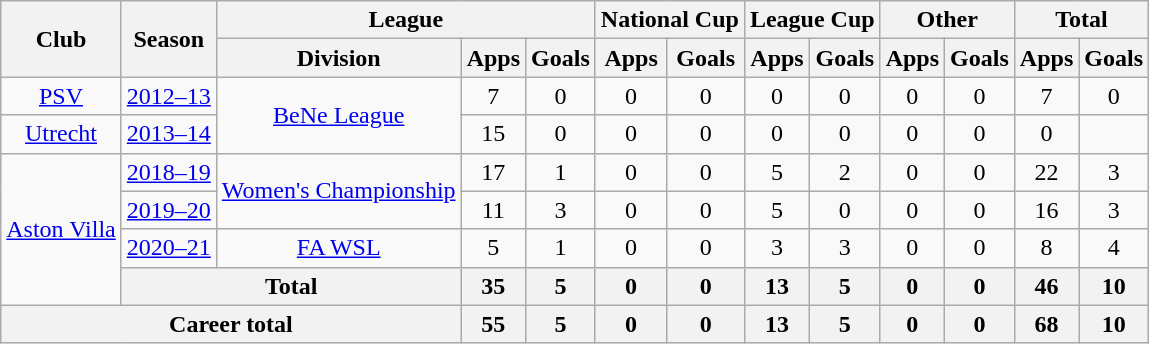<table class="wikitable" style="text-align: center">
<tr>
<th rowspan="2">Club</th>
<th rowspan="2">Season</th>
<th colspan="3">League</th>
<th colspan="2">National Cup</th>
<th colspan="2">League Cup</th>
<th colspan="2">Other</th>
<th colspan="2">Total</th>
</tr>
<tr>
<th>Division</th>
<th>Apps</th>
<th>Goals</th>
<th>Apps</th>
<th>Goals</th>
<th>Apps</th>
<th>Goals</th>
<th>Apps</th>
<th>Goals</th>
<th>Apps</th>
<th>Goals</th>
</tr>
<tr>
<td><a href='#'>PSV</a></td>
<td><a href='#'>2012–13</a></td>
<td rowspan="2"><a href='#'>BeNe League</a></td>
<td>7</td>
<td>0</td>
<td>0</td>
<td>0</td>
<td>0</td>
<td>0</td>
<td>0</td>
<td>0</td>
<td>7</td>
<td>0</td>
</tr>
<tr>
<td><a href='#'>Utrecht</a></td>
<td><a href='#'>2013–14</a></td>
<td>15</td>
<td>0</td>
<td>0</td>
<td>0</td>
<td>0</td>
<td>0</td>
<td>0</td>
<td>0</td>
<td>0</td>
<td></td>
</tr>
<tr>
<td rowspan="4"><a href='#'>Aston Villa</a></td>
<td><a href='#'>2018–19</a></td>
<td rowspan="2"><a href='#'>Women's Championship</a></td>
<td>17</td>
<td>1</td>
<td>0</td>
<td>0</td>
<td>5</td>
<td>2</td>
<td>0</td>
<td>0</td>
<td>22</td>
<td>3</td>
</tr>
<tr>
<td><a href='#'>2019–20</a></td>
<td>11</td>
<td>3</td>
<td>0</td>
<td>0</td>
<td>5</td>
<td>0</td>
<td>0</td>
<td>0</td>
<td>16</td>
<td>3</td>
</tr>
<tr>
<td><a href='#'>2020–21</a></td>
<td><a href='#'>FA WSL</a></td>
<td>5</td>
<td>1</td>
<td>0</td>
<td>0</td>
<td>3</td>
<td>3</td>
<td>0</td>
<td>0</td>
<td>8</td>
<td>4</td>
</tr>
<tr>
<th colspan="2">Total</th>
<th>35</th>
<th>5</th>
<th>0</th>
<th>0</th>
<th>13</th>
<th>5</th>
<th>0</th>
<th>0</th>
<th>46</th>
<th>10</th>
</tr>
<tr>
<th colspan="3"><strong>Career total</strong></th>
<th>55</th>
<th>5</th>
<th>0</th>
<th>0</th>
<th>13</th>
<th>5</th>
<th>0</th>
<th>0</th>
<th>68</th>
<th>10</th>
</tr>
</table>
